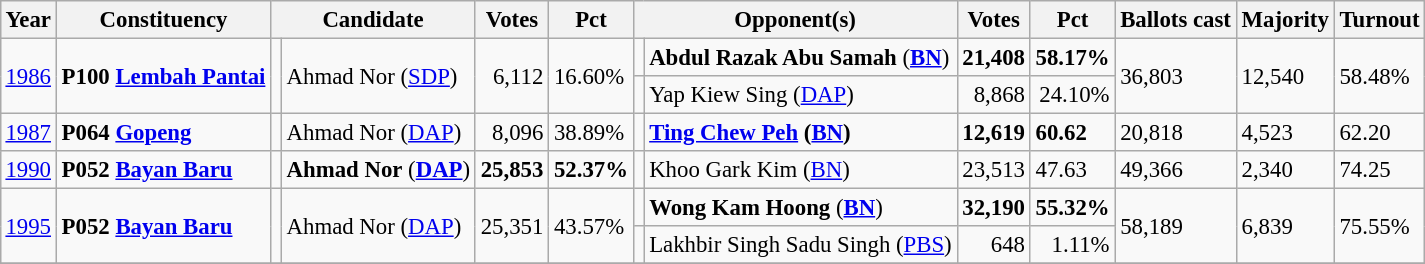<table class="wikitable" style="margin:0.5em ; font-size:95%">
<tr>
<th>Year</th>
<th>Constituency</th>
<th colspan=2>Candidate</th>
<th>Votes</th>
<th>Pct</th>
<th colspan=2>Opponent(s)</th>
<th>Votes</th>
<th>Pct</th>
<th>Ballots cast</th>
<th>Majority</th>
<th>Turnout</th>
</tr>
<tr>
<td rowspan=2><a href='#'>1986</a></td>
<td rowspan=2><strong>P100 <a href='#'>Lembah Pantai</a></strong></td>
<td rowspan=2 ></td>
<td rowspan=2>Ahmad Nor (<a href='#'>SDP</a>)</td>
<td rowspan=2 align="right">6,112</td>
<td rowspan=2>16.60%</td>
<td></td>
<td><strong>Abdul Razak Abu Samah</strong> (<strong><a href='#'>BN</a></strong>)</td>
<td align="right"><strong>21,408</strong></td>
<td><strong>58.17%</strong></td>
<td rowspan=2>36,803</td>
<td rowspan=2>12,540</td>
<td rowspan=2>58.48%</td>
</tr>
<tr>
<td></td>
<td>Yap Kiew Sing (<a href='#'>DAP</a>)</td>
<td align="right">8,868</td>
<td align=right>24.10%</td>
</tr>
<tr>
<td><a href='#'>1987</a></td>
<td><strong>P064 <a href='#'>Gopeng</a></strong></td>
<td></td>
<td>Ahmad Nor (<a href='#'>DAP</a>)</td>
<td align="right">8,096</td>
<td>38.89%</td>
<td></td>
<td><strong><a href='#'>Ting Chew Peh</a> (<a href='#'>BN</a>)</strong></td>
<td align="right"><strong>12,619</strong></td>
<td><strong>60.62</strong></td>
<td>20,818</td>
<td>4,523</td>
<td>62.20</td>
</tr>
<tr>
<td><a href='#'>1990</a></td>
<td><strong>P052 <a href='#'>Bayan Baru</a></strong></td>
<td></td>
<td><strong>Ahmad Nor</strong> (<strong><a href='#'>DAP</a></strong>)</td>
<td align="right"><strong>25,853</strong></td>
<td><strong>52.37%</strong></td>
<td></td>
<td>Khoo Gark Kim (<a href='#'>BN</a>)</td>
<td align="right">23,513</td>
<td>47.63</td>
<td>49,366</td>
<td>2,340</td>
<td>74.25</td>
</tr>
<tr>
<td rowspan=2><a href='#'>1995</a></td>
<td rowspan=2><strong>P052 <a href='#'>Bayan Baru</a></strong></td>
<td rowspan=2 ></td>
<td rowspan=2>Ahmad Nor (<a href='#'>DAP</a>)</td>
<td rowspan=2 align="right">25,351</td>
<td rowspan=2>43.57%</td>
<td></td>
<td><strong>Wong Kam Hoong</strong> (<strong><a href='#'>BN</a></strong>)</td>
<td align="right"><strong>32,190</strong></td>
<td><strong>55.32%</strong></td>
<td rowspan=2>58,189</td>
<td rowspan=2>6,839</td>
<td rowspan=2>75.55%</td>
</tr>
<tr>
<td></td>
<td>Lakhbir Singh Sadu Singh (<a href='#'>PBS</a>)</td>
<td align="right">648</td>
<td align=right>1.11%</td>
</tr>
<tr>
</tr>
</table>
